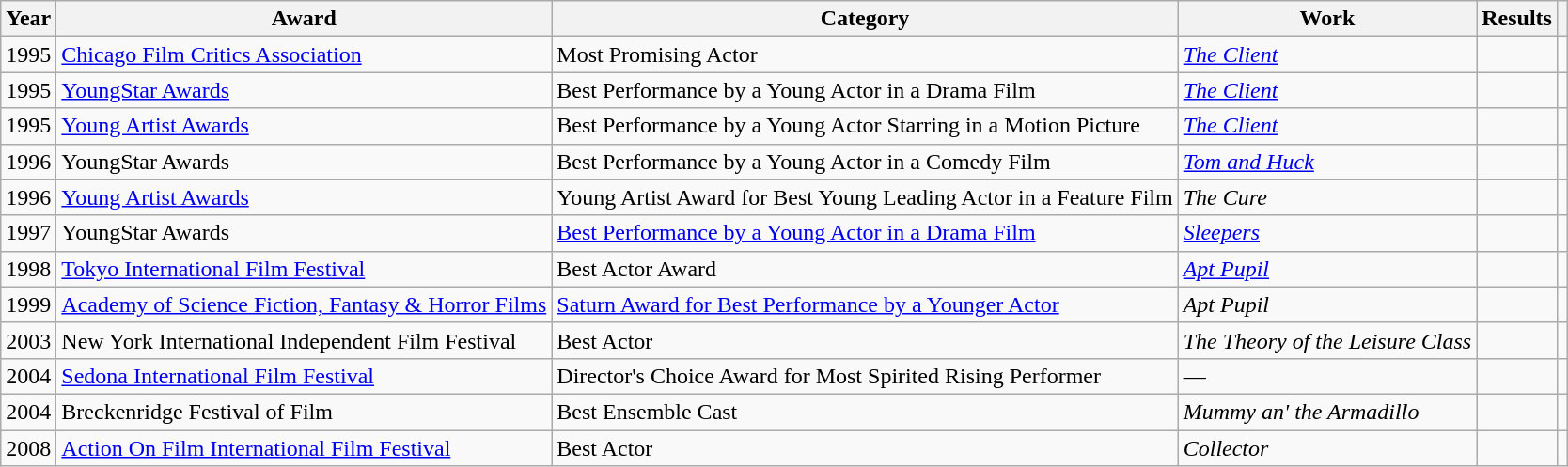<table class="wikitable sortable">
<tr>
<th>Year</th>
<th>Award</th>
<th>Category</th>
<th>Work</th>
<th>Results</th>
<th class="unsortable"></th>
</tr>
<tr>
<td>1995</td>
<td><a href='#'>Chicago Film Critics Association </a></td>
<td>Most Promising Actor</td>
<td data-sort-value="Client, The"><em><a href='#'>The Client</a></em></td>
<td></td>
<td></td>
</tr>
<tr>
<td>1995</td>
<td><a href='#'>YoungStar Awards</a></td>
<td>Best Performance by a Young Actor in a Drama Film</td>
<td data-sort-value="Client, The"><em><a href='#'>The Client</a></em></td>
<td></td>
<td></td>
</tr>
<tr>
<td>1995</td>
<td><a href='#'>Young Artist Awards</a></td>
<td>Best Performance by a Young Actor Starring in a Motion Picture</td>
<td data-sort-value="Client, The"><em><a href='#'>The Client</a></em></td>
<td></td>
<td></td>
</tr>
<tr>
<td>1996</td>
<td>YoungStar Awards</td>
<td>Best Performance by a Young Actor in a Comedy Film</td>
<td><em><a href='#'>Tom and Huck</a></em></td>
<td></td>
<td></td>
</tr>
<tr>
<td>1996</td>
<td><a href='#'>Young Artist Awards</a></td>
<td>Young Artist Award for Best Young Leading Actor in a Feature Film </td>
<td data-sort-value="Cure, The"><em>The Cure</em></td>
<td></td>
<td></td>
</tr>
<tr>
<td>1997</td>
<td>YoungStar Awards</td>
<td><a href='#'>Best Performance by a Young Actor in a Drama Film</a></td>
<td><em><a href='#'>Sleepers</a></em></td>
<td></td>
<td></td>
</tr>
<tr>
<td>1998</td>
<td><a href='#'>Tokyo International Film Festival</a></td>
<td>Best Actor Award</td>
<td><em><a href='#'>Apt Pupil</a></em></td>
<td></td>
<td></td>
</tr>
<tr>
<td>1999</td>
<td><a href='#'>Academy of Science Fiction, Fantasy & Horror Films</a></td>
<td><a href='#'>Saturn Award for Best Performance by a Younger Actor</a></td>
<td><em>Apt Pupil</em></td>
<td></td>
<td></td>
</tr>
<tr>
<td>2003</td>
<td>New York International Independent Film Festival</td>
<td>Best Actor</td>
<td><em> The Theory of the Leisure Class </em></td>
<td></td>
</tr>
<tr>
<td>2004</td>
<td><a href='#'>Sedona International Film Festival</a></td>
<td>Director's Choice Award for Most Spirited Rising Performer</td>
<td>—</td>
<td></td>
<td></td>
</tr>
<tr>
<td>2004</td>
<td>Breckenridge Festival of Film</td>
<td>Best Ensemble Cast</td>
<td><em>Mummy an' the Armadillo</em></td>
<td></td>
<td></td>
</tr>
<tr>
<td>2008</td>
<td><a href='#'>Action On Film International Film Festival</a></td>
<td>Best Actor</td>
<td><em>Collector</em></td>
<td></td>
<td></td>
</tr>
</table>
